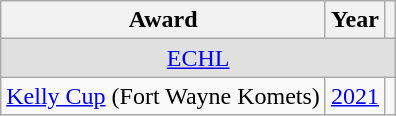<table class="wikitable">
<tr>
<th>Award</th>
<th>Year</th>
<th></th>
</tr>
<tr ALIGN="center" bgcolor="#e0e0e0">
<td colspan="3"><a href='#'>ECHL</a></td>
</tr>
<tr>
<td><a href='#'>Kelly Cup</a> (Fort Wayne Komets)</td>
<td><a href='#'>2021</a></td>
<td></td>
</tr>
</table>
